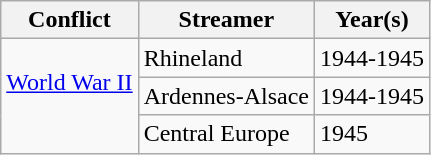<table class=wikitable>
<tr>
<th>Conflict</th>
<th>Streamer</th>
<th>Year(s)</th>
</tr>
<tr>
<td rowspan="3"><a href='#'>World War II</a> <br> <br> </td>
<td>Rhineland</td>
<td>1944-1945</td>
</tr>
<tr>
<td>Ardennes-Alsace</td>
<td>1944-1945</td>
</tr>
<tr>
<td>Central Europe</td>
<td>1945</td>
</tr>
</table>
